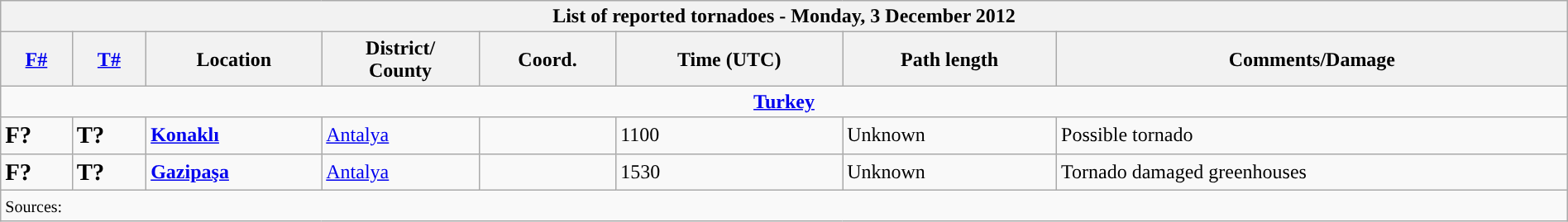<table class="wikitable collapsible" width="100%">
<tr>
<th colspan="8">List of reported tornadoes - Monday, 3 December 2012</th>
</tr>
<tr>
<th><a href='#'>F#</a></th>
<th><a href='#'>T#</a></th>
<th>Location</th>
<th>District/<br>County</th>
<th>Coord.</th>
<th>Time (UTC)</th>
<th>Path length</th>
<th>Comments/Damage</th>
</tr>
<tr>
<td colspan="8" align=center><strong><a href='#'>Turkey</a></strong></td>
</tr>
<tr>
<td><big><strong>F?</strong></big></td>
<td><big><strong>T?</strong></big></td>
<td><strong><a href='#'>Konaklı</a></strong></td>
<td><a href='#'>Antalya</a></td>
<td></td>
<td>1100</td>
<td>Unknown</td>
<td>Possible tornado</td>
</tr>
<tr>
<td><big><strong>F?</strong></big></td>
<td><big><strong>T?</strong></big></td>
<td><strong><a href='#'>Gazipaşa</a></strong></td>
<td><a href='#'>Antalya</a></td>
<td></td>
<td>1530</td>
<td>Unknown</td>
<td>Tornado damaged greenhouses</td>
</tr>
<tr>
<td colspan="8"><small>Sources:  </small></td>
</tr>
</table>
